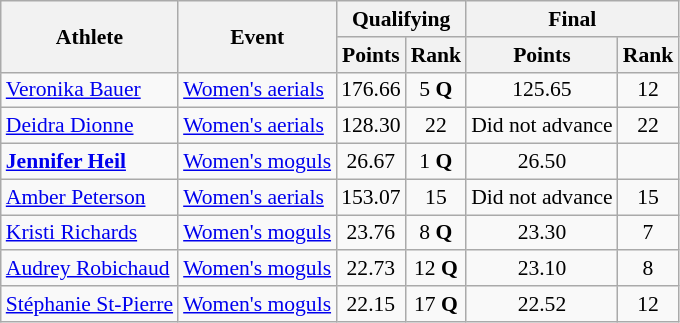<table class="wikitable" style="font-size:90%">
<tr>
<th rowspan="2">Athlete</th>
<th rowspan="2">Event</th>
<th colspan="2">Qualifying</th>
<th colspan="2">Final</th>
</tr>
<tr>
<th>Points</th>
<th>Rank</th>
<th>Points</th>
<th>Rank</th>
</tr>
<tr>
<td><a href='#'>Veronika Bauer</a></td>
<td><a href='#'>Women's aerials</a></td>
<td style="text-align:center;">176.66</td>
<td style="text-align:center;">5 <strong>Q</strong></td>
<td style="text-align:center;">125.65</td>
<td style="text-align:center;">12</td>
</tr>
<tr>
<td><a href='#'>Deidra Dionne</a></td>
<td><a href='#'>Women's aerials</a></td>
<td style="text-align:center;">128.30</td>
<td style="text-align:center;">22</td>
<td style="text-align:center;">Did not advance</td>
<td style="text-align:center;">22</td>
</tr>
<tr>
<td><strong><a href='#'>Jennifer Heil</a></strong></td>
<td><a href='#'>Women's moguls</a></td>
<td style="text-align:center;">26.67</td>
<td style="text-align:center;">1 <strong>Q</strong></td>
<td style="text-align:center;">26.50</td>
<td style="text-align:center;"></td>
</tr>
<tr>
<td><a href='#'>Amber Peterson</a></td>
<td><a href='#'>Women's aerials</a></td>
<td style="text-align:center;">153.07</td>
<td style="text-align:center;">15</td>
<td style="text-align:center;">Did not advance</td>
<td style="text-align:center;">15</td>
</tr>
<tr>
<td><a href='#'>Kristi Richards</a></td>
<td><a href='#'>Women's moguls</a></td>
<td style="text-align:center;">23.76</td>
<td style="text-align:center;">8 <strong>Q</strong></td>
<td style="text-align:center;">23.30</td>
<td style="text-align:center;">7</td>
</tr>
<tr>
<td><a href='#'>Audrey Robichaud</a></td>
<td><a href='#'>Women's moguls</a></td>
<td style="text-align:center;">22.73</td>
<td style="text-align:center;">12 <strong>Q</strong></td>
<td style="text-align:center;">23.10</td>
<td style="text-align:center;">8</td>
</tr>
<tr>
<td><a href='#'>Stéphanie St-Pierre</a></td>
<td><a href='#'>Women's moguls</a></td>
<td style="text-align:center;">22.15</td>
<td style="text-align:center;">17 <strong>Q</strong></td>
<td style="text-align:center;">22.52</td>
<td style="text-align:center;">12</td>
</tr>
</table>
